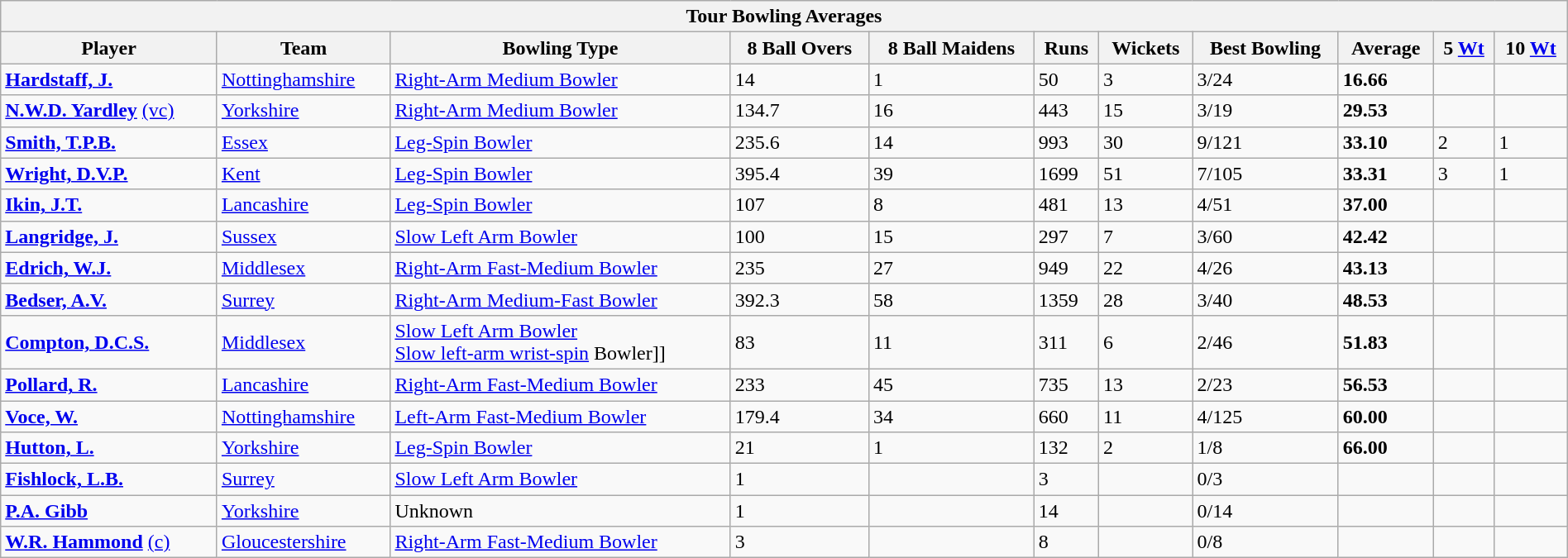<table class="wikitable" style="width:100%;">
<tr>
<th colspan=11>Tour Bowling Averages</th>
</tr>
<tr>
<th>Player</th>
<th>Team</th>
<th>Bowling Type</th>
<th>8 Ball Overs</th>
<th>8 Ball Maidens</th>
<th>Runs</th>
<th>Wickets</th>
<th>Best Bowling</th>
<th>Average</th>
<th>5 <a href='#'>Wt</a></th>
<th>10 <a href='#'>Wt</a></th>
</tr>
<tr align=left>
<td><strong><a href='#'>Hardstaff, J.</a></strong></td>
<td><a href='#'>Nottinghamshire</a></td>
<td><a href='#'>Right-Arm Medium Bowler</a></td>
<td>14</td>
<td>1</td>
<td>50</td>
<td>3</td>
<td>3/24</td>
<td><strong>16.66</strong></td>
<td></td>
<td></td>
</tr>
<tr align=left>
<td><strong><a href='#'>N.W.D. Yardley</a></strong> <a href='#'>(vc)</a></td>
<td><a href='#'>Yorkshire</a></td>
<td><a href='#'>Right-Arm Medium Bowler</a></td>
<td>134.7</td>
<td>16</td>
<td>443</td>
<td>15</td>
<td>3/19</td>
<td><strong>29.53</strong></td>
<td></td>
<td></td>
</tr>
<tr align=left>
<td><strong><a href='#'>Smith, T.P.B.</a></strong></td>
<td><a href='#'>Essex</a></td>
<td><a href='#'>Leg-Spin Bowler</a></td>
<td>235.6</td>
<td>14</td>
<td>993</td>
<td>30</td>
<td>9/121</td>
<td><strong>33.10</strong></td>
<td>2</td>
<td>1</td>
</tr>
<tr align=left>
<td><strong><a href='#'>Wright, D.V.P.</a></strong></td>
<td><a href='#'>Kent</a></td>
<td><a href='#'>Leg-Spin Bowler</a></td>
<td>395.4</td>
<td>39</td>
<td>1699</td>
<td>51</td>
<td>7/105</td>
<td><strong>33.31</strong></td>
<td>3</td>
<td>1</td>
</tr>
<tr align=left>
<td><strong><a href='#'>Ikin, J.T.</a></strong></td>
<td><a href='#'>Lancashire</a></td>
<td><a href='#'>Leg-Spin Bowler</a></td>
<td>107</td>
<td>8</td>
<td>481</td>
<td>13</td>
<td>4/51</td>
<td><strong>37.00</strong></td>
<td></td>
<td></td>
</tr>
<tr align=left>
<td><strong><a href='#'>Langridge, J.</a></strong></td>
<td><a href='#'>Sussex</a></td>
<td><a href='#'>Slow Left Arm Bowler</a></td>
<td>100</td>
<td>15</td>
<td>297</td>
<td>7</td>
<td>3/60</td>
<td><strong>42.42</strong></td>
<td></td>
<td></td>
</tr>
<tr align=left>
<td><strong><a href='#'>Edrich, W.J.</a></strong></td>
<td><a href='#'>Middlesex</a></td>
<td><a href='#'>Right-Arm Fast-Medium Bowler</a></td>
<td>235</td>
<td>27</td>
<td>949</td>
<td>22</td>
<td>4/26</td>
<td><strong>43.13</strong></td>
<td></td>
<td></td>
</tr>
<tr align=left>
<td><strong><a href='#'>Bedser, A.V.</a></strong></td>
<td><a href='#'>Surrey</a></td>
<td><a href='#'>Right-Arm Medium-Fast Bowler</a></td>
<td>392.3</td>
<td>58</td>
<td>1359</td>
<td>28</td>
<td>3/40</td>
<td><strong>48.53</strong></td>
<td></td>
<td></td>
</tr>
<tr align=left>
<td><strong><a href='#'>Compton, D.C.S.</a></strong></td>
<td><a href='#'>Middlesex</a></td>
<td><a href='#'>Slow Left Arm Bowler</a> <br> <a href='#'>Slow left-arm wrist-spin</a> Bowler]]</td>
<td>83</td>
<td>11</td>
<td>311</td>
<td>6</td>
<td>2/46</td>
<td><strong>51.83</strong></td>
<td></td>
<td></td>
</tr>
<tr align=left>
<td><strong><a href='#'>Pollard, R.</a></strong></td>
<td><a href='#'>Lancashire</a></td>
<td><a href='#'>Right-Arm Fast-Medium Bowler</a></td>
<td>233</td>
<td>45</td>
<td>735</td>
<td>13</td>
<td>2/23</td>
<td><strong>56.53</strong></td>
<td></td>
<td></td>
</tr>
<tr align=left>
<td><strong><a href='#'>Voce, W.</a></strong></td>
<td><a href='#'>Nottinghamshire</a></td>
<td><a href='#'>Left-Arm Fast-Medium Bowler</a></td>
<td>179.4</td>
<td>34</td>
<td>660</td>
<td>11</td>
<td>4/125</td>
<td><strong>60.00</strong></td>
<td></td>
<td></td>
</tr>
<tr align=left>
<td><strong><a href='#'>Hutton, L.</a></strong></td>
<td><a href='#'>Yorkshire</a></td>
<td><a href='#'>Leg-Spin Bowler</a></td>
<td>21</td>
<td>1</td>
<td>132</td>
<td>2</td>
<td>1/8</td>
<td><strong>66.00</strong></td>
<td></td>
<td></td>
</tr>
<tr align=left>
<td><strong><a href='#'>Fishlock, L.B.</a></strong></td>
<td><a href='#'>Surrey</a></td>
<td><a href='#'>Slow Left Arm Bowler</a></td>
<td>1</td>
<td></td>
<td>3</td>
<td></td>
<td>0/3</td>
<td></td>
<td></td>
<td></td>
</tr>
<tr align=left>
<td><strong><a href='#'>P.A. Gibb</a></strong></td>
<td><a href='#'>Yorkshire</a></td>
<td>Unknown</td>
<td>1</td>
<td></td>
<td>14</td>
<td></td>
<td>0/14</td>
<td></td>
<td></td>
<td></td>
</tr>
<tr align=left>
<td><strong><a href='#'>W.R. Hammond</a></strong> <a href='#'>(c)</a></td>
<td><a href='#'>Gloucestershire</a></td>
<td><a href='#'>Right-Arm Fast-Medium Bowler</a></td>
<td>3</td>
<td></td>
<td>8</td>
<td></td>
<td>0/8</td>
<td></td>
<td></td>
<td></td>
</tr>
</table>
